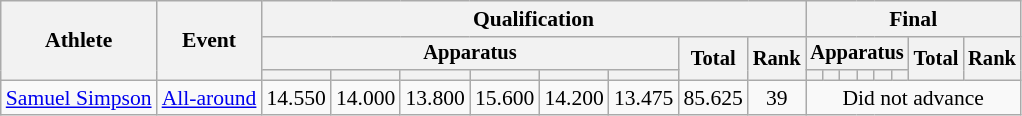<table class="wikitable" style="font-size:90%">
<tr>
<th rowspan=3>Athlete</th>
<th rowspan=3>Event</th>
<th colspan =8>Qualification</th>
<th colspan =8>Final</th>
</tr>
<tr style="font-size:95%">
<th colspan=6>Apparatus</th>
<th rowspan=2>Total</th>
<th rowspan=2>Rank</th>
<th colspan=6>Apparatus</th>
<th rowspan=2>Total</th>
<th rowspan=2>Rank</th>
</tr>
<tr style="font-size:95%">
<th></th>
<th></th>
<th></th>
<th></th>
<th></th>
<th></th>
<th></th>
<th></th>
<th></th>
<th></th>
<th></th>
<th></th>
</tr>
<tr align=center>
<td align=left><a href='#'>Samuel Simpson</a></td>
<td align=left><a href='#'>All-around</a></td>
<td>14.550</td>
<td>14.000</td>
<td>13.800</td>
<td>15.600</td>
<td>14.200</td>
<td>13.475</td>
<td>85.625</td>
<td>39</td>
<td colspan=8>Did not advance</td>
</tr>
</table>
